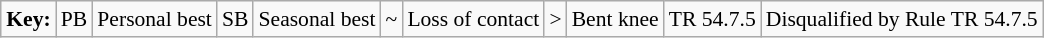<table class="wikitable" style="margin:0.5em auto; font-size:90%; position:relative;">
<tr>
<td><strong>Key:</strong></td>
<td align=center>PB</td>
<td>Personal best</td>
<td align=center>SB</td>
<td>Seasonal best</td>
<td align=center>~</td>
<td>Loss of contact</td>
<td align=center>></td>
<td>Bent knee</td>
<td>TR 54.7.5</td>
<td>Disqualified by Rule TR 54.7.5</td>
</tr>
</table>
